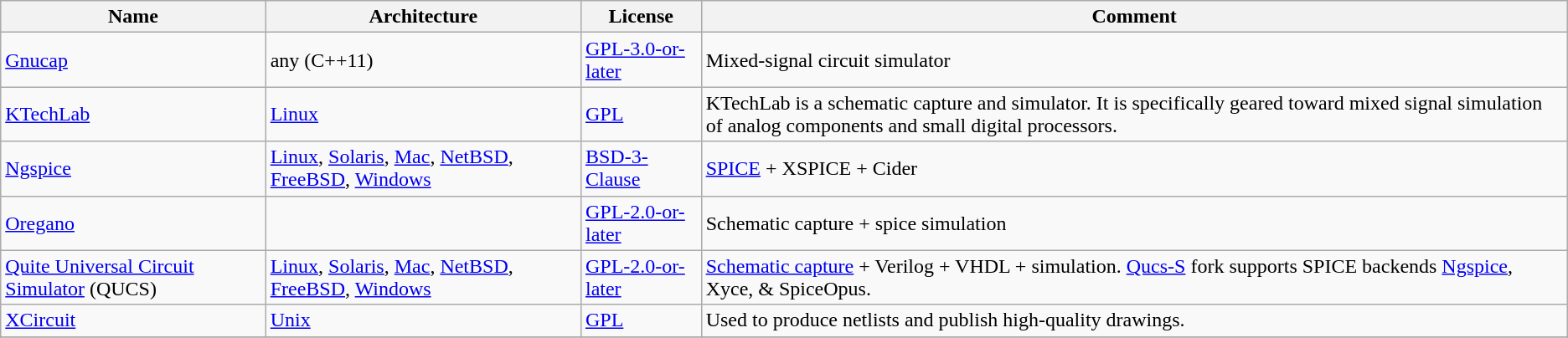<table class="wikitable sortable">
<tr>
<th>Name</th>
<th>Architecture</th>
<th>License</th>
<th>Comment</th>
</tr>
<tr>
<td><a href='#'>Gnucap</a></td>
<td>any (C++11)</td>
<td><a href='#'>GPL-3.0-or-later</a></td>
<td>Mixed-signal circuit simulator</td>
</tr>
<tr>
<td><a href='#'>KTechLab</a></td>
<td><a href='#'>Linux</a></td>
<td><a href='#'>GPL</a></td>
<td>KTechLab is a schematic capture and simulator. It is specifically geared toward mixed signal simulation of analog components and small digital processors.</td>
</tr>
<tr>
<td><a href='#'>Ngspice</a></td>
<td><a href='#'>Linux</a>, <a href='#'>Solaris</a>, <a href='#'>Mac</a>, <a href='#'>NetBSD</a>, <a href='#'>FreeBSD</a>, <a href='#'>Windows</a></td>
<td><a href='#'>BSD-3-Clause</a></td>
<td><a href='#'>SPICE</a> + XSPICE + Cider</td>
</tr>
<tr>
<td><a href='#'>Oregano</a></td>
<td></td>
<td><a href='#'>GPL-2.0-or-later</a></td>
<td>Schematic capture + spice simulation</td>
</tr>
<tr>
<td><a href='#'>Quite Universal Circuit Simulator</a> (QUCS)</td>
<td><a href='#'>Linux</a>, <a href='#'>Solaris</a>, <a href='#'>Mac</a>, <a href='#'>NetBSD</a>, <a href='#'>FreeBSD</a>, <a href='#'>Windows</a></td>
<td><a href='#'>GPL-2.0-or-later</a></td>
<td><a href='#'>Schematic capture</a> + Verilog + VHDL + simulation. <a href='#'>Qucs-S</a> fork supports SPICE backends <a href='#'>Ngspice</a>, Xyce, & SpiceOpus.</td>
</tr>
<tr>
<td><a href='#'>XCircuit</a></td>
<td><a href='#'>Unix</a></td>
<td><a href='#'>GPL</a></td>
<td>Used to produce netlists and publish high-quality drawings.</td>
</tr>
<tr>
</tr>
</table>
